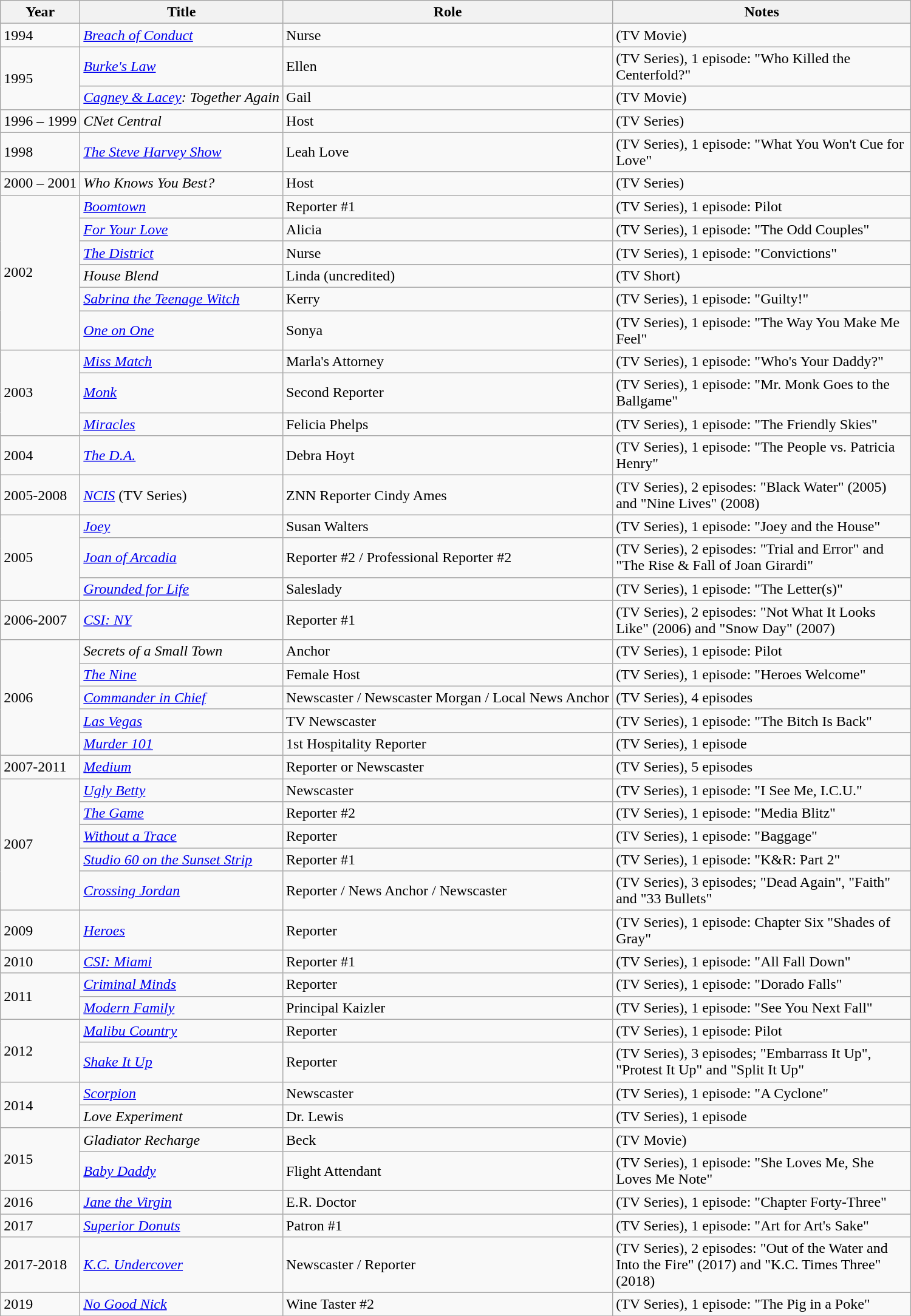<table class="wikitable sortable">
<tr>
<th>Year</th>
<th>Title</th>
<th>Role</th>
<th class="unsortable" style="width:20em;">Notes</th>
</tr>
<tr>
<td>1994</td>
<td><em><a href='#'>Breach of Conduct</a></em></td>
<td>Nurse</td>
<td>(TV Movie)</td>
</tr>
<tr>
<td rowspan="2">1995</td>
<td><em><a href='#'>Burke's Law</a></em></td>
<td>Ellen</td>
<td>(TV Series), 1 episode: "Who Killed the Centerfold?"</td>
</tr>
<tr>
<td><em><a href='#'>Cagney & Lacey</a>: Together Again</em></td>
<td>Gail</td>
<td>(TV Movie)</td>
</tr>
<tr>
<td>1996 – 1999</td>
<td><em>CNet Central</em></td>
<td>Host</td>
<td>(TV Series)</td>
</tr>
<tr>
<td>1998</td>
<td><em><a href='#'>The Steve Harvey Show</a></em></td>
<td>Leah Love</td>
<td>(TV Series), 1 episode: "What You Won't Cue for Love"</td>
</tr>
<tr>
<td>2000 – 2001</td>
<td><em>Who Knows You Best?</em></td>
<td>Host</td>
<td>(TV Series)</td>
</tr>
<tr>
<td rowspan="6">2002</td>
<td><em><a href='#'>Boomtown</a></em></td>
<td>Reporter #1</td>
<td>(TV Series), 1 episode: Pilot</td>
</tr>
<tr>
<td><em><a href='#'>For Your Love</a></em></td>
<td>Alicia</td>
<td>(TV Series), 1 episode: "The Odd Couples"</td>
</tr>
<tr>
<td><em><a href='#'>The District</a></em></td>
<td>Nurse</td>
<td>(TV Series), 1 episode: "Convictions"</td>
</tr>
<tr>
<td><em>House Blend</em></td>
<td>Linda (uncredited)</td>
<td>(TV Short)</td>
</tr>
<tr>
<td><em><a href='#'>Sabrina the Teenage Witch</a></em></td>
<td>Kerry</td>
<td>(TV Series), 1 episode: "Guilty!"</td>
</tr>
<tr>
<td><em><a href='#'>One on One</a></em></td>
<td>Sonya</td>
<td>(TV Series), 1 episode: "The Way You Make Me Feel"</td>
</tr>
<tr>
<td rowspan="3">2003</td>
<td><em><a href='#'>Miss Match</a></em></td>
<td>Marla's Attorney</td>
<td>(TV Series), 1 episode: "Who's Your Daddy?"</td>
</tr>
<tr>
<td><em><a href='#'>Monk</a></em></td>
<td>Second Reporter</td>
<td>(TV Series), 1 episode: "Mr. Monk Goes to the Ballgame"</td>
</tr>
<tr>
<td><em><a href='#'>Miracles</a></em></td>
<td>Felicia Phelps</td>
<td>(TV Series), 1 episode: "The Friendly Skies"</td>
</tr>
<tr>
<td>2004</td>
<td><em><a href='#'>The D.A.</a></em></td>
<td>Debra Hoyt</td>
<td>(TV Series), 1 episode: "The People vs. Patricia Henry"</td>
</tr>
<tr>
<td>2005-2008</td>
<td><em><a href='#'>NCIS</a></em> (TV Series)</td>
<td>ZNN Reporter Cindy Ames</td>
<td>(TV Series), 2 episodes: "Black Water" (2005) and "Nine Lives" (2008)</td>
</tr>
<tr>
<td rowspan="3">2005</td>
<td><em><a href='#'>Joey</a></em></td>
<td>Susan Walters</td>
<td>(TV Series), 1 episode: "Joey and the House"</td>
</tr>
<tr>
<td><em><a href='#'>Joan of Arcadia</a></em></td>
<td>Reporter #2 / Professional Reporter #2</td>
<td>(TV Series), 2 episodes: "Trial and Error" and "The Rise & Fall of Joan Girardi"</td>
</tr>
<tr>
<td><em><a href='#'>Grounded for Life</a></em></td>
<td>Saleslady</td>
<td>(TV Series), 1 episode: "The Letter(s)"</td>
</tr>
<tr>
<td>2006-2007</td>
<td><em><a href='#'>CSI: NY</a></em></td>
<td>Reporter #1</td>
<td>(TV Series), 2 episodes: "Not What It Looks Like" (2006) and "Snow Day" (2007)</td>
</tr>
<tr>
<td rowspan="5">2006</td>
<td><em>Secrets of a Small Town</em></td>
<td>Anchor</td>
<td>(TV Series), 1 episode: Pilot</td>
</tr>
<tr>
<td><em><a href='#'>The Nine</a></em></td>
<td>Female Host</td>
<td>(TV Series), 1 episode: "Heroes Welcome"</td>
</tr>
<tr>
<td><em><a href='#'>Commander in Chief</a></em></td>
<td>Newscaster / Newscaster Morgan / Local News Anchor</td>
<td>(TV Series), 4 episodes</td>
</tr>
<tr>
<td><em><a href='#'>Las Vegas</a></em></td>
<td>TV Newscaster</td>
<td>(TV Series), 1 episode: "The Bitch Is Back"</td>
</tr>
<tr>
<td><em><a href='#'>Murder 101</a></em></td>
<td>1st Hospitality Reporter</td>
<td>(TV Series), 1 episode</td>
</tr>
<tr>
<td>2007-2011</td>
<td><em><a href='#'>Medium</a></em></td>
<td>Reporter or Newscaster</td>
<td>(TV Series), 5 episodes</td>
</tr>
<tr>
<td rowspan="5">2007</td>
<td><em><a href='#'>Ugly Betty</a></em></td>
<td>Newscaster</td>
<td>(TV Series), 1 episode: "I See Me, I.C.U."</td>
</tr>
<tr>
<td><em><a href='#'>The Game</a></em></td>
<td>Reporter #2</td>
<td>(TV Series), 1 episode: "Media Blitz"</td>
</tr>
<tr>
<td><em><a href='#'>Without a Trace</a></em></td>
<td>Reporter</td>
<td>(TV Series), 1 episode: "Baggage"</td>
</tr>
<tr>
<td><em><a href='#'>Studio 60 on the Sunset Strip</a></em></td>
<td>Reporter #1</td>
<td>(TV Series), 1 episode: "K&R: Part 2"</td>
</tr>
<tr>
<td><em><a href='#'>Crossing Jordan</a></em></td>
<td>Reporter / News Anchor / Newscaster</td>
<td>(TV Series), 3 episodes; "Dead Again", "Faith" and "33 Bullets"</td>
</tr>
<tr>
<td>2009</td>
<td><em><a href='#'>Heroes</a></em></td>
<td>Reporter</td>
<td>(TV Series), 1 episode: Chapter Six "Shades of Gray"</td>
</tr>
<tr>
<td>2010</td>
<td><em><a href='#'>CSI: Miami</a></em></td>
<td>Reporter #1</td>
<td>(TV Series), 1 episode: "All Fall Down"</td>
</tr>
<tr>
<td rowspan="2">2011</td>
<td><em><a href='#'>Criminal Minds</a></em></td>
<td>Reporter</td>
<td>(TV Series), 1 episode: "Dorado Falls"</td>
</tr>
<tr>
<td><em><a href='#'>Modern Family</a></em></td>
<td>Principal Kaizler</td>
<td>(TV Series), 1 episode: "See You Next Fall"</td>
</tr>
<tr>
<td rowspan="2">2012</td>
<td><em><a href='#'>Malibu Country</a></em></td>
<td>Reporter</td>
<td>(TV Series), 1 episode: Pilot</td>
</tr>
<tr>
<td><em><a href='#'>Shake It Up</a></em></td>
<td>Reporter</td>
<td>(TV Series), 3 episodes; "Embarrass It Up", "Protest It Up" and "Split It Up"</td>
</tr>
<tr>
<td rowspan="2">2014</td>
<td><em><a href='#'>Scorpion</a></em></td>
<td>Newscaster</td>
<td>(TV Series), 1 episode: "A Cyclone"</td>
</tr>
<tr>
<td><em>Love Experiment</em></td>
<td>Dr. Lewis</td>
<td>(TV Series), 1 episode</td>
</tr>
<tr>
<td rowspan="2">2015</td>
<td><em>Gladiator Recharge</em></td>
<td>Beck</td>
<td>(TV Movie)</td>
</tr>
<tr>
<td><em><a href='#'>Baby Daddy</a></em></td>
<td>Flight Attendant</td>
<td>(TV Series), 1 episode: "She Loves Me, She Loves Me Note"</td>
</tr>
<tr>
<td>2016</td>
<td><em><a href='#'>Jane the Virgin</a></em></td>
<td>E.R. Doctor</td>
<td>(TV Series), 1 episode: "Chapter Forty-Three"</td>
</tr>
<tr>
<td>2017</td>
<td><em><a href='#'>Superior Donuts</a></em></td>
<td>Patron #1</td>
<td>(TV Series), 1 episode: "Art for Art's Sake"</td>
</tr>
<tr>
<td>2017-2018</td>
<td><em><a href='#'>K.C. Undercover</a></em></td>
<td>Newscaster / Reporter</td>
<td>(TV Series), 2 episodes: "Out of the Water and Into the Fire" (2017) and "K.C. Times Three" (2018)</td>
</tr>
<tr>
<td>2019</td>
<td><em><a href='#'>No Good Nick</a></em></td>
<td>Wine Taster #2</td>
<td>(TV Series), 1 episode: "The Pig in a Poke"</td>
</tr>
<tr>
</tr>
</table>
